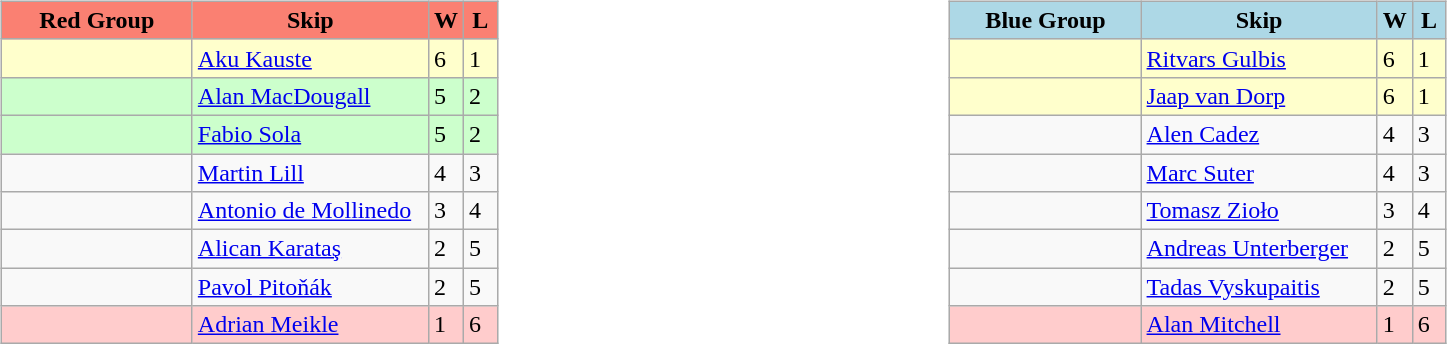<table table>
<tr>
<td width=10% valign=top><br><table class="wikitable">
<tr>
<th style="background: #FA8072;" width=120>Red Group</th>
<th style="background: #FA8072;" width=150>Skip</th>
<th style="background: #FA8072;" width=15>W</th>
<th style="background: #FA8072;" width=15>L</th>
</tr>
<tr bgcolor=ffffcc>
<td></td>
<td><a href='#'>Aku Kauste</a></td>
<td>6</td>
<td>1</td>
</tr>
<tr bgcolor=ccffcc>
<td></td>
<td><a href='#'>Alan MacDougall</a></td>
<td>5</td>
<td>2</td>
</tr>
<tr bgcolor=ccffcc>
<td></td>
<td><a href='#'>Fabio Sola</a></td>
<td>5</td>
<td>2</td>
</tr>
<tr>
<td></td>
<td><a href='#'>Martin Lill</a></td>
<td>4</td>
<td>3</td>
</tr>
<tr>
<td></td>
<td><a href='#'>Antonio de Mollinedo</a></td>
<td>3</td>
<td>4</td>
</tr>
<tr>
<td></td>
<td><a href='#'>Alican Karataş</a></td>
<td>2</td>
<td>5</td>
</tr>
<tr>
<td></td>
<td><a href='#'>Pavol Pitoňák</a></td>
<td>2</td>
<td>5</td>
</tr>
<tr bgcolor=ffcccc>
<td></td>
<td><a href='#'>Adrian Meikle</a></td>
<td>1</td>
<td>6</td>
</tr>
</table>
</td>
<td width=10% valign=top><br><table class="wikitable">
<tr>
<th style="background: #ADD8E6;" width=120>Blue Group</th>
<th style="background: #ADD8E6;" width=150>Skip</th>
<th style="background: #ADD8E6;" width=15>W</th>
<th style="background: #ADD8E6;" width=15>L</th>
</tr>
<tr style="background:#ffffcc">
<td></td>
<td><a href='#'>Ritvars Gulbis</a></td>
<td>6</td>
<td>1</td>
</tr>
<tr style="background:#ffffcc">
<td></td>
<td><a href='#'>Jaap van Dorp</a></td>
<td>6</td>
<td>1</td>
</tr>
<tr>
<td></td>
<td><a href='#'>Alen Cadez</a></td>
<td>4</td>
<td>3</td>
</tr>
<tr>
<td></td>
<td><a href='#'>Marc Suter</a></td>
<td>4</td>
<td>3</td>
</tr>
<tr>
<td></td>
<td><a href='#'>Tomasz Zioło</a></td>
<td>3</td>
<td>4</td>
</tr>
<tr>
<td></td>
<td><a href='#'>Andreas Unterberger</a></td>
<td>2</td>
<td>5</td>
</tr>
<tr>
<td></td>
<td><a href='#'>Tadas Vyskupaitis</a></td>
<td>2</td>
<td>5</td>
</tr>
<tr style="background:#ffcccc">
<td></td>
<td><a href='#'>Alan Mitchell</a></td>
<td>1</td>
<td>6</td>
</tr>
</table>
</td>
</tr>
</table>
